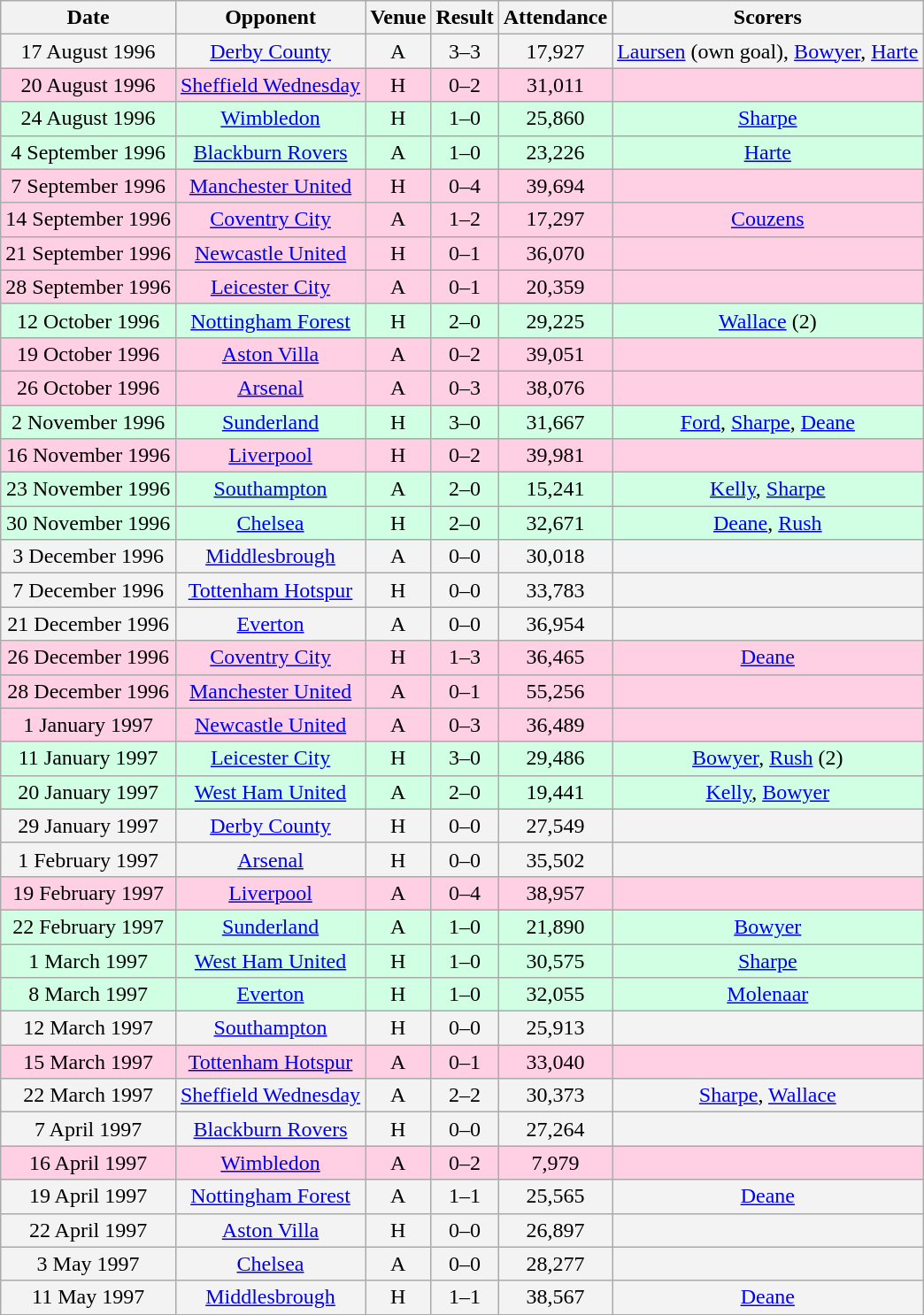<table class="wikitable sortable" style="font-size:100%; text-align:center">
<tr>
<th>Date</th>
<th>Opponent</th>
<th>Venue</th>
<th>Result</th>
<th>Attendance</th>
<th>Scorers</th>
</tr>
<tr style="background-color: #f3f3f3;">
<td>17 August 1996</td>
<td><a href='#'>Derby County</a></td>
<td>A</td>
<td>3–3</td>
<td>17,927</td>
<td><a href='#'>Laursen</a> (own goal), <a href='#'>Bowyer</a>, <a href='#'>Harte</a></td>
</tr>
<tr style="background-color: #ffd0e3;">
<td>20 August 1996</td>
<td><a href='#'>Sheffield Wednesday</a></td>
<td>H</td>
<td>0–2</td>
<td>31,011</td>
<td></td>
</tr>
<tr style="background-color: #d0ffe3;">
<td>24 August 1996</td>
<td><a href='#'>Wimbledon</a></td>
<td>H</td>
<td>1–0</td>
<td>25,860</td>
<td><a href='#'>Sharpe</a></td>
</tr>
<tr style="background-color: #d0ffe3;">
<td>4 September 1996</td>
<td><a href='#'>Blackburn Rovers</a></td>
<td>A</td>
<td>1–0</td>
<td>23,226</td>
<td><a href='#'>Harte</a></td>
</tr>
<tr style="background-color: #ffd0e3;">
<td>7 September 1996</td>
<td><a href='#'>Manchester United</a></td>
<td>H</td>
<td>0–4</td>
<td>39,694</td>
<td></td>
</tr>
<tr style="background-color: #ffd0e3;">
<td>14 September 1996</td>
<td><a href='#'>Coventry City</a></td>
<td>A</td>
<td>1–2</td>
<td>17,297</td>
<td><a href='#'>Couzens</a></td>
</tr>
<tr style="background-color: #ffd0e3;">
<td>21 September 1996</td>
<td><a href='#'>Newcastle United</a></td>
<td>H</td>
<td>0–1</td>
<td>36,070</td>
<td></td>
</tr>
<tr style="background-color: #ffd0e3;">
<td>28 September 1996</td>
<td><a href='#'>Leicester City</a></td>
<td>A</td>
<td>0–1</td>
<td>20,359</td>
<td></td>
</tr>
<tr style="background-color: #d0ffe3;">
<td>12 October 1996</td>
<td><a href='#'>Nottingham Forest</a></td>
<td>H</td>
<td>2–0</td>
<td>29,225</td>
<td><a href='#'>Wallace</a> (2)</td>
</tr>
<tr style="background-color: #ffd0e3;">
<td>19 October 1996</td>
<td><a href='#'>Aston Villa</a></td>
<td>A</td>
<td>0–2</td>
<td>39,051</td>
<td></td>
</tr>
<tr style="background-color: #ffd0e3;">
<td>26 October 1996</td>
<td><a href='#'>Arsenal</a></td>
<td>A</td>
<td>0–3</td>
<td>38,076</td>
<td></td>
</tr>
<tr style="background-color: #d0ffe3;">
<td>2 November 1996</td>
<td><a href='#'>Sunderland</a></td>
<td>H</td>
<td>3–0</td>
<td>31,667</td>
<td><a href='#'>Ford</a>, <a href='#'>Sharpe</a>, <a href='#'>Deane</a></td>
</tr>
<tr style="background-color: #ffd0e3;">
<td>16 November 1996</td>
<td><a href='#'>Liverpool</a></td>
<td>H</td>
<td>0–2</td>
<td>39,981</td>
<td></td>
</tr>
<tr style="background-color: #d0ffe3;">
<td>23 November 1996</td>
<td><a href='#'>Southampton</a></td>
<td>A</td>
<td>2–0</td>
<td>15,241</td>
<td><a href='#'>Kelly</a>, <a href='#'>Sharpe</a></td>
</tr>
<tr style="background-color: #d0ffe3;">
<td>30 November 1996</td>
<td><a href='#'>Chelsea</a></td>
<td>H</td>
<td>2–0</td>
<td>32,671</td>
<td><a href='#'>Deane</a>, <a href='#'>Rush</a></td>
</tr>
<tr style="background-color: #f3f3f3;">
<td>3 December 1996</td>
<td><a href='#'>Middlesbrough</a></td>
<td>A</td>
<td>0–0</td>
<td>30,018</td>
<td></td>
</tr>
<tr style="background-color: #f3f3f3;">
<td>7 December 1996</td>
<td><a href='#'>Tottenham Hotspur</a></td>
<td>H</td>
<td>0–0</td>
<td>33,783</td>
<td></td>
</tr>
<tr style="background-color: #f3f3f3;">
<td>21 December 1996</td>
<td><a href='#'>Everton</a></td>
<td>A</td>
<td>0–0</td>
<td>36,954</td>
<td></td>
</tr>
<tr style="background-color: #ffd0e3;">
<td>26 December 1996</td>
<td><a href='#'>Coventry City</a></td>
<td>H</td>
<td>1–3</td>
<td>36,465</td>
<td><a href='#'>Deane</a></td>
</tr>
<tr style="background-color: #ffd0e3;">
<td>28 December 1996</td>
<td><a href='#'>Manchester United</a></td>
<td>A</td>
<td>0–1</td>
<td>55,256</td>
<td></td>
</tr>
<tr style="background-color: #ffd0e3;">
<td>1 January 1997</td>
<td><a href='#'>Newcastle United</a></td>
<td>A</td>
<td>0–3</td>
<td>36,489</td>
<td></td>
</tr>
<tr style="background-color: #d0ffe3;">
<td>11 January 1997</td>
<td><a href='#'>Leicester City</a></td>
<td>H</td>
<td>3–0</td>
<td>29,486</td>
<td><a href='#'>Bowyer</a>, <a href='#'>Rush</a> (2)</td>
</tr>
<tr style="background-color: #d0ffe3;">
<td>20 January 1997</td>
<td><a href='#'>West Ham United</a></td>
<td>A</td>
<td>2–0</td>
<td>19,441</td>
<td><a href='#'>Kelly</a>, <a href='#'>Bowyer</a></td>
</tr>
<tr style="background-color: #f3f3f3;">
<td>29 January 1997</td>
<td><a href='#'>Derby County</a></td>
<td>H</td>
<td>0–0</td>
<td>27,549</td>
<td></td>
</tr>
<tr style="background-color: #f3f3f3;">
<td>1 February 1997</td>
<td><a href='#'>Arsenal</a></td>
<td>H</td>
<td>0–0</td>
<td>35,502</td>
<td></td>
</tr>
<tr style="background-color: #ffd0e3;">
<td>19 February 1997</td>
<td><a href='#'>Liverpool</a></td>
<td>A</td>
<td>0–4</td>
<td>38,957</td>
<td></td>
</tr>
<tr style="background-color: #d0ffe3;">
<td>22 February 1997</td>
<td><a href='#'>Sunderland</a></td>
<td>A</td>
<td>1–0</td>
<td>21,890</td>
<td><a href='#'>Bowyer</a></td>
</tr>
<tr style="background-color: #d0ffe3;">
<td>1 March 1997</td>
<td><a href='#'>West Ham United</a></td>
<td>H</td>
<td>1–0</td>
<td>30,575</td>
<td><a href='#'>Sharpe</a></td>
</tr>
<tr style="background-color: #d0ffe3;">
<td>8 March 1997</td>
<td><a href='#'>Everton</a></td>
<td>H</td>
<td>1–0</td>
<td>32,055</td>
<td><a href='#'>Molenaar</a></td>
</tr>
<tr style="background-color: #f3f3f3;">
<td>12 March 1997</td>
<td><a href='#'>Southampton</a></td>
<td>H</td>
<td>0–0</td>
<td>25,913</td>
<td></td>
</tr>
<tr style="background-color: #ffd0e3;">
<td>15 March 1997</td>
<td><a href='#'>Tottenham Hotspur</a></td>
<td>A</td>
<td>0–1</td>
<td>33,040</td>
<td></td>
</tr>
<tr style="background-color: #f3f3f3;">
<td>22 March 1997</td>
<td><a href='#'>Sheffield Wednesday</a></td>
<td>A</td>
<td>2–2</td>
<td>30,373</td>
<td><a href='#'>Sharpe</a>, <a href='#'>Wallace</a></td>
</tr>
<tr style="background-color: #f3f3f3;">
<td>7 April 1997</td>
<td><a href='#'>Blackburn Rovers</a></td>
<td>H</td>
<td>0–0</td>
<td>27,264</td>
<td></td>
</tr>
<tr style="background-color: #ffd0e3;">
<td>16 April 1997</td>
<td><a href='#'>Wimbledon</a></td>
<td>A</td>
<td>0–2</td>
<td>7,979</td>
<td></td>
</tr>
<tr style="background-color: #f3f3f3;">
<td>19 April 1997</td>
<td><a href='#'>Nottingham Forest</a></td>
<td>A</td>
<td>1–1</td>
<td>25,565</td>
<td><a href='#'>Deane</a></td>
</tr>
<tr style="background-color: #f3f3f3;">
<td>22 April 1997</td>
<td><a href='#'>Aston Villa</a></td>
<td>H</td>
<td>0–0</td>
<td>26,897</td>
<td></td>
</tr>
<tr style="background-color: #f3f3f3;">
<td>3 May 1997</td>
<td><a href='#'>Chelsea</a></td>
<td>A</td>
<td>0–0</td>
<td>28,277</td>
<td></td>
</tr>
<tr style="background-color: #f3f3f3;">
<td>11 May 1997</td>
<td><a href='#'>Middlesbrough</a></td>
<td>H</td>
<td>1–1</td>
<td>38,567</td>
<td><a href='#'>Deane</a></td>
</tr>
</table>
